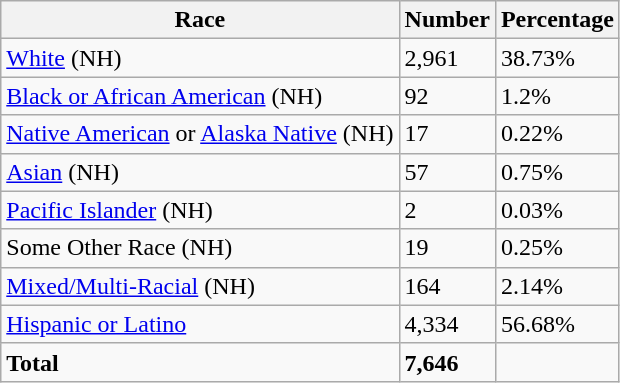<table class="wikitable">
<tr>
<th>Race</th>
<th>Number</th>
<th>Percentage</th>
</tr>
<tr>
<td><a href='#'>White</a> (NH)</td>
<td>2,961</td>
<td>38.73%</td>
</tr>
<tr>
<td><a href='#'>Black or African American</a> (NH)</td>
<td>92</td>
<td>1.2%</td>
</tr>
<tr>
<td><a href='#'>Native American</a> or <a href='#'>Alaska Native</a> (NH)</td>
<td>17</td>
<td>0.22%</td>
</tr>
<tr>
<td><a href='#'>Asian</a> (NH)</td>
<td>57</td>
<td>0.75%</td>
</tr>
<tr>
<td><a href='#'>Pacific Islander</a> (NH)</td>
<td>2</td>
<td>0.03%</td>
</tr>
<tr>
<td>Some Other Race (NH)</td>
<td>19</td>
<td>0.25%</td>
</tr>
<tr>
<td><a href='#'>Mixed/Multi-Racial</a> (NH)</td>
<td>164</td>
<td>2.14%</td>
</tr>
<tr>
<td><a href='#'>Hispanic or Latino</a></td>
<td>4,334</td>
<td>56.68%</td>
</tr>
<tr>
<td><strong>Total</strong></td>
<td><strong>7,646</strong></td>
<td></td>
</tr>
</table>
